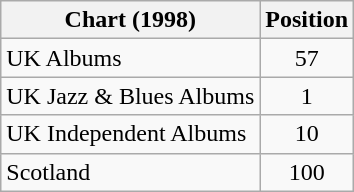<table class="wikitable">
<tr>
<th>Chart (1998)</th>
<th>Position</th>
</tr>
<tr>
<td>UK Albums</td>
<td align="center">57</td>
</tr>
<tr>
<td>UK Jazz & Blues Albums</td>
<td align="center">1</td>
</tr>
<tr>
<td>UK Independent Albums</td>
<td align="center">10</td>
</tr>
<tr>
<td>Scotland</td>
<td align="center">100</td>
</tr>
</table>
